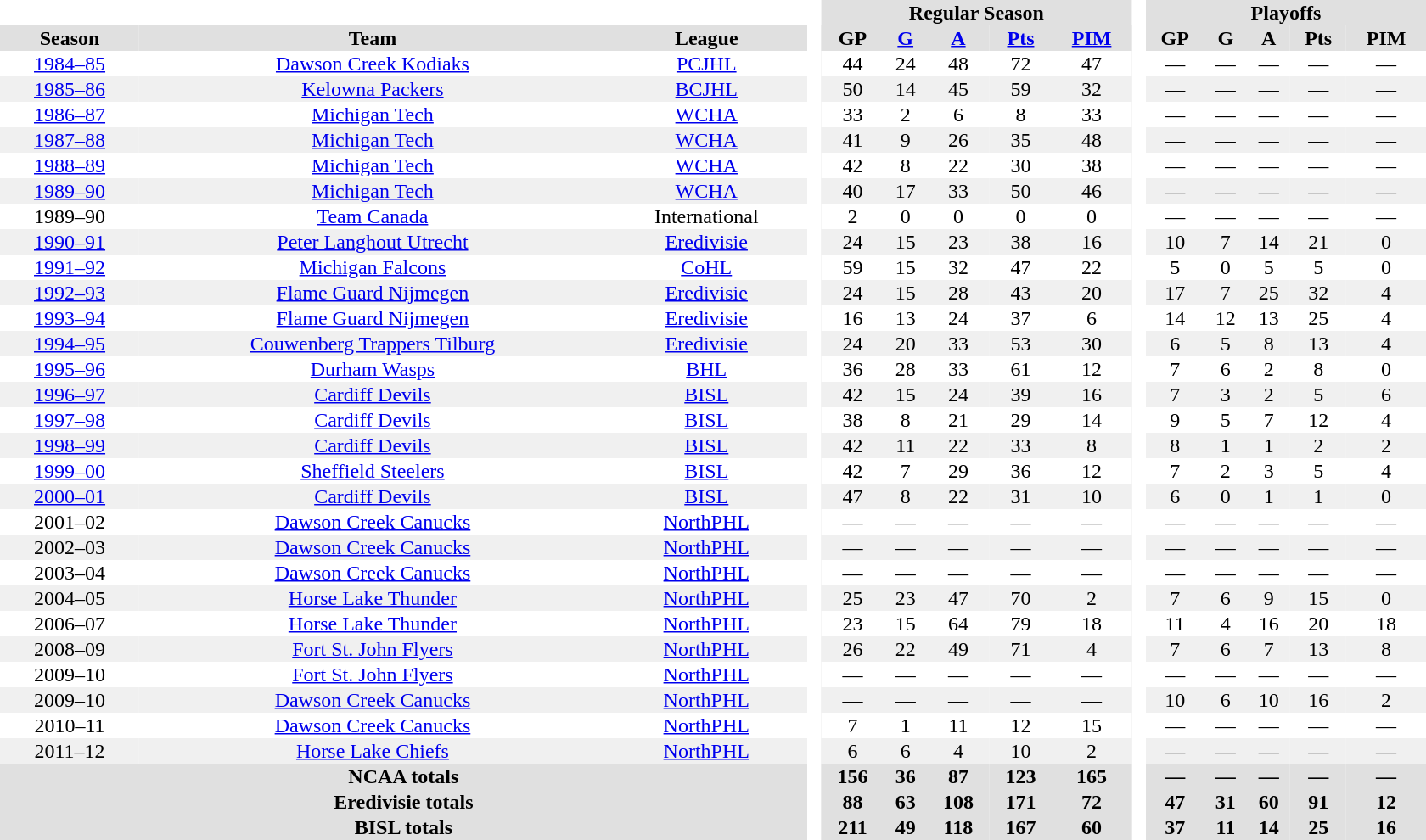<table border="0" cellpadding="1" cellspacing="0" style="text-align:center; width:70em">
<tr bgcolor="#e0e0e0">
<th colspan="3"  bgcolor="#ffffff"> </th>
<th rowspan="99" bgcolor="#ffffff"> </th>
<th colspan="5">Regular Season</th>
<th rowspan="99" bgcolor="#ffffff"> </th>
<th colspan="5">Playoffs</th>
</tr>
<tr bgcolor="#e0e0e0">
<th>Season</th>
<th>Team</th>
<th>League</th>
<th>GP</th>
<th><a href='#'>G</a></th>
<th><a href='#'>A</a></th>
<th><a href='#'>Pts</a></th>
<th><a href='#'>PIM</a></th>
<th>GP</th>
<th>G</th>
<th>A</th>
<th>Pts</th>
<th>PIM</th>
</tr>
<tr>
<td><a href='#'>1984–85</a></td>
<td><a href='#'>Dawson Creek Kodiaks</a></td>
<td><a href='#'>PCJHL</a></td>
<td>44</td>
<td>24</td>
<td>48</td>
<td>72</td>
<td>47</td>
<td>—</td>
<td>—</td>
<td>—</td>
<td>—</td>
<td>—</td>
</tr>
<tr bgcolor="f0f0f0">
<td><a href='#'>1985–86</a></td>
<td><a href='#'>Kelowna Packers</a></td>
<td><a href='#'>BCJHL</a></td>
<td>50</td>
<td>14</td>
<td>45</td>
<td>59</td>
<td>32</td>
<td>—</td>
<td>—</td>
<td>—</td>
<td>—</td>
<td>—</td>
</tr>
<tr>
<td><a href='#'>1986–87</a></td>
<td><a href='#'>Michigan Tech</a></td>
<td><a href='#'>WCHA</a></td>
<td>33</td>
<td>2</td>
<td>6</td>
<td>8</td>
<td>33</td>
<td>—</td>
<td>—</td>
<td>—</td>
<td>—</td>
<td>—</td>
</tr>
<tr bgcolor="f0f0f0">
<td><a href='#'>1987–88</a></td>
<td><a href='#'>Michigan Tech</a></td>
<td><a href='#'>WCHA</a></td>
<td>41</td>
<td>9</td>
<td>26</td>
<td>35</td>
<td>48</td>
<td>—</td>
<td>—</td>
<td>—</td>
<td>—</td>
<td>—</td>
</tr>
<tr>
<td><a href='#'>1988–89</a></td>
<td><a href='#'>Michigan Tech</a></td>
<td><a href='#'>WCHA</a></td>
<td>42</td>
<td>8</td>
<td>22</td>
<td>30</td>
<td>38</td>
<td>—</td>
<td>—</td>
<td>—</td>
<td>—</td>
<td>—</td>
</tr>
<tr bgcolor="f0f0f0">
<td><a href='#'>1989–90</a></td>
<td><a href='#'>Michigan Tech</a></td>
<td><a href='#'>WCHA</a></td>
<td>40</td>
<td>17</td>
<td>33</td>
<td>50</td>
<td>46</td>
<td>—</td>
<td>—</td>
<td>—</td>
<td>—</td>
<td>—</td>
</tr>
<tr>
<td>1989–90</td>
<td><a href='#'>Team Canada</a></td>
<td>International</td>
<td>2</td>
<td>0</td>
<td>0</td>
<td>0</td>
<td>0</td>
<td>—</td>
<td>—</td>
<td>—</td>
<td>—</td>
<td>—</td>
</tr>
<tr bgcolor="f0f0f0">
<td><a href='#'>1990–91</a></td>
<td><a href='#'>Peter Langhout Utrecht</a></td>
<td><a href='#'>Eredivisie</a></td>
<td>24</td>
<td>15</td>
<td>23</td>
<td>38</td>
<td>16</td>
<td>10</td>
<td>7</td>
<td>14</td>
<td>21</td>
<td>0</td>
</tr>
<tr>
<td><a href='#'>1991–92</a></td>
<td><a href='#'>Michigan Falcons</a></td>
<td><a href='#'>CoHL</a></td>
<td>59</td>
<td>15</td>
<td>32</td>
<td>47</td>
<td>22</td>
<td>5</td>
<td>0</td>
<td>5</td>
<td>5</td>
<td>0</td>
</tr>
<tr bgcolor="f0f0f0">
<td><a href='#'>1992–93</a></td>
<td><a href='#'>Flame Guard Nijmegen</a></td>
<td><a href='#'>Eredivisie</a></td>
<td>24</td>
<td>15</td>
<td>28</td>
<td>43</td>
<td>20</td>
<td>17</td>
<td>7</td>
<td>25</td>
<td>32</td>
<td>4</td>
</tr>
<tr>
<td><a href='#'>1993–94</a></td>
<td><a href='#'>Flame Guard Nijmegen</a></td>
<td><a href='#'>Eredivisie</a></td>
<td>16</td>
<td>13</td>
<td>24</td>
<td>37</td>
<td>6</td>
<td>14</td>
<td>12</td>
<td>13</td>
<td>25</td>
<td>4</td>
</tr>
<tr bgcolor="f0f0f0">
<td><a href='#'>1994–95</a></td>
<td><a href='#'>Couwenberg Trappers Tilburg</a></td>
<td><a href='#'>Eredivisie</a></td>
<td>24</td>
<td>20</td>
<td>33</td>
<td>53</td>
<td>30</td>
<td>6</td>
<td>5</td>
<td>8</td>
<td>13</td>
<td>4</td>
</tr>
<tr>
<td><a href='#'>1995–96</a></td>
<td><a href='#'>Durham Wasps</a></td>
<td><a href='#'>BHL</a></td>
<td>36</td>
<td>28</td>
<td>33</td>
<td>61</td>
<td>12</td>
<td>7</td>
<td>6</td>
<td>2</td>
<td>8</td>
<td>0</td>
</tr>
<tr bgcolor="f0f0f0">
<td><a href='#'>1996–97</a></td>
<td><a href='#'>Cardiff Devils</a></td>
<td><a href='#'>BISL</a></td>
<td>42</td>
<td>15</td>
<td>24</td>
<td>39</td>
<td>16</td>
<td>7</td>
<td>3</td>
<td>2</td>
<td>5</td>
<td>6</td>
</tr>
<tr>
<td><a href='#'>1997–98</a></td>
<td><a href='#'>Cardiff Devils</a></td>
<td><a href='#'>BISL</a></td>
<td>38</td>
<td>8</td>
<td>21</td>
<td>29</td>
<td>14</td>
<td>9</td>
<td>5</td>
<td>7</td>
<td>12</td>
<td>4</td>
</tr>
<tr bgcolor="f0f0f0">
<td><a href='#'>1998–99</a></td>
<td><a href='#'>Cardiff Devils</a></td>
<td><a href='#'>BISL</a></td>
<td>42</td>
<td>11</td>
<td>22</td>
<td>33</td>
<td>8</td>
<td>8</td>
<td>1</td>
<td>1</td>
<td>2</td>
<td>2</td>
</tr>
<tr>
<td><a href='#'>1999–00</a></td>
<td><a href='#'>Sheffield Steelers</a></td>
<td><a href='#'>BISL</a></td>
<td>42</td>
<td>7</td>
<td>29</td>
<td>36</td>
<td>12</td>
<td>7</td>
<td>2</td>
<td>3</td>
<td>5</td>
<td>4</td>
</tr>
<tr bgcolor="f0f0f0">
<td><a href='#'>2000–01</a></td>
<td><a href='#'>Cardiff Devils</a></td>
<td><a href='#'>BISL</a></td>
<td>47</td>
<td>8</td>
<td>22</td>
<td>31</td>
<td>10</td>
<td>6</td>
<td>0</td>
<td>1</td>
<td>1</td>
<td>0</td>
</tr>
<tr>
<td>2001–02</td>
<td><a href='#'>Dawson Creek Canucks</a></td>
<td><a href='#'>NorthPHL</a></td>
<td>—</td>
<td>—</td>
<td>—</td>
<td>—</td>
<td>—</td>
<td>—</td>
<td>—</td>
<td>—</td>
<td>—</td>
<td>—</td>
</tr>
<tr bgcolor="f0f0f0">
<td>2002–03</td>
<td><a href='#'>Dawson Creek Canucks</a></td>
<td><a href='#'>NorthPHL</a></td>
<td>—</td>
<td>—</td>
<td>—</td>
<td>—</td>
<td>—</td>
<td>—</td>
<td>—</td>
<td>—</td>
<td>—</td>
<td>—</td>
</tr>
<tr>
<td>2003–04</td>
<td><a href='#'>Dawson Creek Canucks</a></td>
<td><a href='#'>NorthPHL</a></td>
<td>—</td>
<td>—</td>
<td>—</td>
<td>—</td>
<td>—</td>
<td>—</td>
<td>—</td>
<td>—</td>
<td>—</td>
<td>—</td>
</tr>
<tr bgcolor="f0f0f0">
<td>2004–05</td>
<td><a href='#'>Horse Lake Thunder</a></td>
<td><a href='#'>NorthPHL</a></td>
<td>25</td>
<td>23</td>
<td>47</td>
<td>70</td>
<td>2</td>
<td>7</td>
<td>6</td>
<td>9</td>
<td>15</td>
<td>0</td>
</tr>
<tr>
<td>2006–07</td>
<td><a href='#'>Horse Lake Thunder</a></td>
<td><a href='#'>NorthPHL</a></td>
<td>23</td>
<td>15</td>
<td>64</td>
<td>79</td>
<td>18</td>
<td>11</td>
<td>4</td>
<td>16</td>
<td>20</td>
<td>18</td>
</tr>
<tr bgcolor="f0f0f0">
<td>2008–09</td>
<td><a href='#'>Fort St. John Flyers</a></td>
<td><a href='#'>NorthPHL</a></td>
<td>26</td>
<td>22</td>
<td>49</td>
<td>71</td>
<td>4</td>
<td>7</td>
<td>6</td>
<td>7</td>
<td>13</td>
<td>8</td>
</tr>
<tr>
<td>2009–10</td>
<td><a href='#'>Fort St. John Flyers</a></td>
<td><a href='#'>NorthPHL</a></td>
<td>—</td>
<td>—</td>
<td>—</td>
<td>—</td>
<td>—</td>
<td>—</td>
<td>—</td>
<td>—</td>
<td>—</td>
<td>—</td>
</tr>
<tr bgcolor="f0f0f0">
<td>2009–10</td>
<td><a href='#'>Dawson Creek Canucks</a></td>
<td><a href='#'>NorthPHL</a></td>
<td>—</td>
<td>—</td>
<td>—</td>
<td>—</td>
<td>—</td>
<td>10</td>
<td>6</td>
<td>10</td>
<td>16</td>
<td>2</td>
</tr>
<tr>
<td>2010–11</td>
<td><a href='#'>Dawson Creek Canucks</a></td>
<td><a href='#'>NorthPHL</a></td>
<td>7</td>
<td>1</td>
<td>11</td>
<td>12</td>
<td>15</td>
<td>—</td>
<td>—</td>
<td>—</td>
<td>—</td>
<td>—</td>
</tr>
<tr bgcolor="f0f0f0">
<td>2011–12</td>
<td><a href='#'>Horse Lake Chiefs</a></td>
<td><a href='#'>NorthPHL</a></td>
<td>6</td>
<td>6</td>
<td>4</td>
<td>10</td>
<td>2</td>
<td>—</td>
<td>—</td>
<td>—</td>
<td>—</td>
<td>—</td>
</tr>
<tr bgcolor="#e0e0e0">
<th colspan="3">NCAA totals</th>
<th>156</th>
<th>36</th>
<th>87</th>
<th>123</th>
<th>165</th>
<th>—</th>
<th>—</th>
<th>—</th>
<th>—</th>
<th>—</th>
</tr>
<tr bgcolor="#e0e0e0">
<th colspan="3">Eredivisie totals</th>
<th>88</th>
<th>63</th>
<th>108</th>
<th>171</th>
<th>72</th>
<th>47</th>
<th>31</th>
<th>60</th>
<th>91</th>
<th>12</th>
</tr>
<tr bgcolor="#e0e0e0">
<th colspan="3">BISL totals</th>
<th>211</th>
<th>49</th>
<th>118</th>
<th>167</th>
<th>60</th>
<th>37</th>
<th>11</th>
<th>14</th>
<th>25</th>
<th>16</th>
</tr>
</table>
